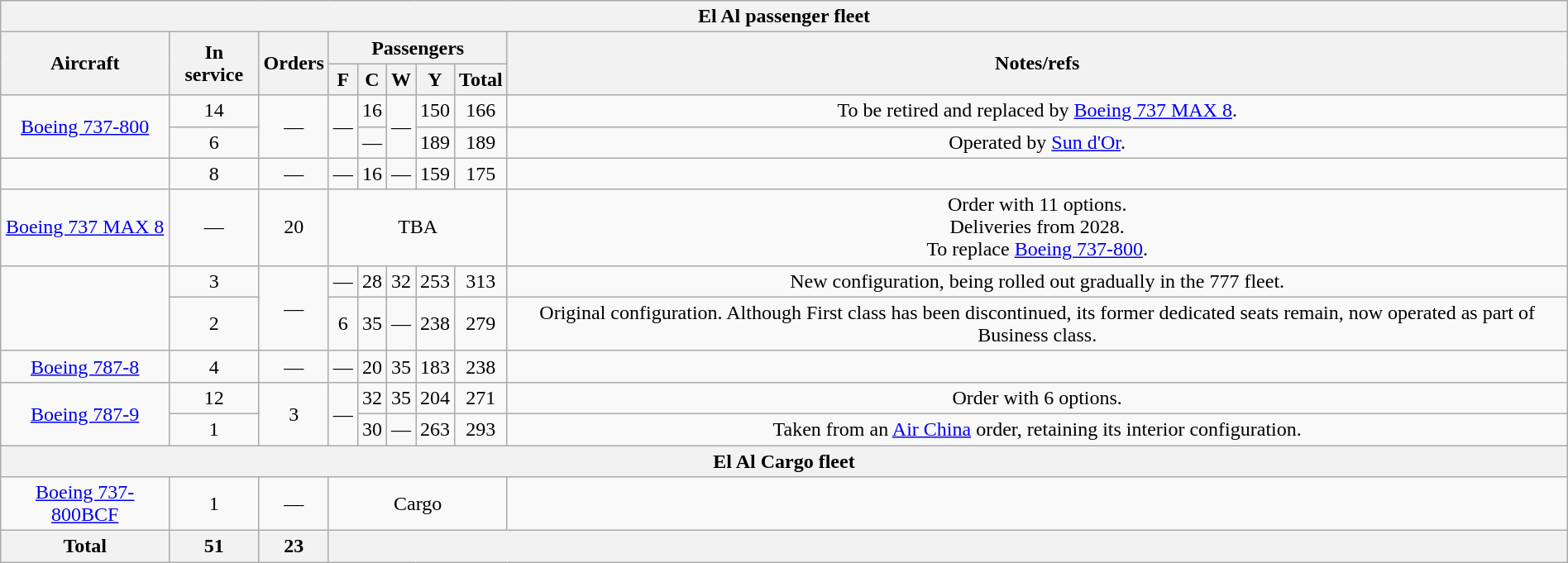<table class="wikitable" style="margin:0.5em auto;text-align:center">
<tr>
<th colspan="9">El Al passenger fleet</th>
</tr>
<tr>
<th rowspan="2">Aircraft</th>
<th rowspan="2">In service</th>
<th rowspan="2">Orders</th>
<th colspan="5">Passengers</th>
<th rowspan="2">Notes/refs</th>
</tr>
<tr>
<th><abbr>F</abbr></th>
<th><abbr>C</abbr></th>
<th><abbr>W</abbr></th>
<th><abbr>Y</abbr></th>
<th>Total</th>
</tr>
<tr>
<td rowspan="2"><a href='#'>Boeing 737-800</a></td>
<td>14</td>
<td rowspan="2">—</td>
<td rowspan="2">—</td>
<td>16</td>
<td rowspan="2">—</td>
<td>150</td>
<td>166</td>
<td>To be retired and replaced by <a href='#'>Boeing 737 MAX 8</a>.</td>
</tr>
<tr>
<td>6</td>
<td>—</td>
<td>189</td>
<td>189</td>
<td>Operated by <a href='#'>Sun d'Or</a>.</td>
</tr>
<tr>
<td></td>
<td>8</td>
<td>—</td>
<td>—</td>
<td>16</td>
<td>—</td>
<td>159</td>
<td>175</td>
<td></td>
</tr>
<tr>
<td><a href='#'>Boeing 737 MAX 8</a></td>
<td>—</td>
<td>20</td>
<td colspan="5"><abbr>TBA</abbr></td>
<td>Order with 11 options.<br>Deliveries from 2028.<br>To replace <a href='#'>Boeing 737-800</a>.</td>
</tr>
<tr>
<td rowspan="2"></td>
<td>3</td>
<td rowspan="2">—</td>
<td>—</td>
<td>28</td>
<td>32</td>
<td>253</td>
<td>313</td>
<td>New configuration, being rolled out gradually in the 777 fleet.</td>
</tr>
<tr>
<td>2</td>
<td>6</td>
<td>35</td>
<td>—</td>
<td>238</td>
<td>279</td>
<td>Original configuration. Although First class has been discontinued, its former dedicated seats remain, now operated as part of Business class.</td>
</tr>
<tr>
<td><a href='#'>Boeing 787-8</a></td>
<td>4</td>
<td>—</td>
<td>—</td>
<td>20</td>
<td>35</td>
<td>183</td>
<td>238</td>
<td></td>
</tr>
<tr>
<td rowspan="2"><a href='#'>Boeing 787-9</a></td>
<td rowspan="1">12</td>
<td rowspan="2">3</td>
<td rowspan="2">—</td>
<td>32</td>
<td>35</td>
<td>204</td>
<td>271</td>
<td>Order with 6 options.</td>
</tr>
<tr>
<td>1</td>
<td>30</td>
<td>—</td>
<td>263</td>
<td>293</td>
<td>Taken from an <a href='#'>Air China</a> order, retaining its interior configuration.</td>
</tr>
<tr>
<th colspan="9">El Al Cargo fleet</th>
</tr>
<tr>
<td><a href='#'>Boeing 737-800BCF</a></td>
<td>1</td>
<td>—</td>
<td colspan="5"><abbr>Cargo</abbr></td>
<td></td>
</tr>
<tr>
<th>Total</th>
<th>51</th>
<th>23</th>
<th colspan="6"></th>
</tr>
</table>
